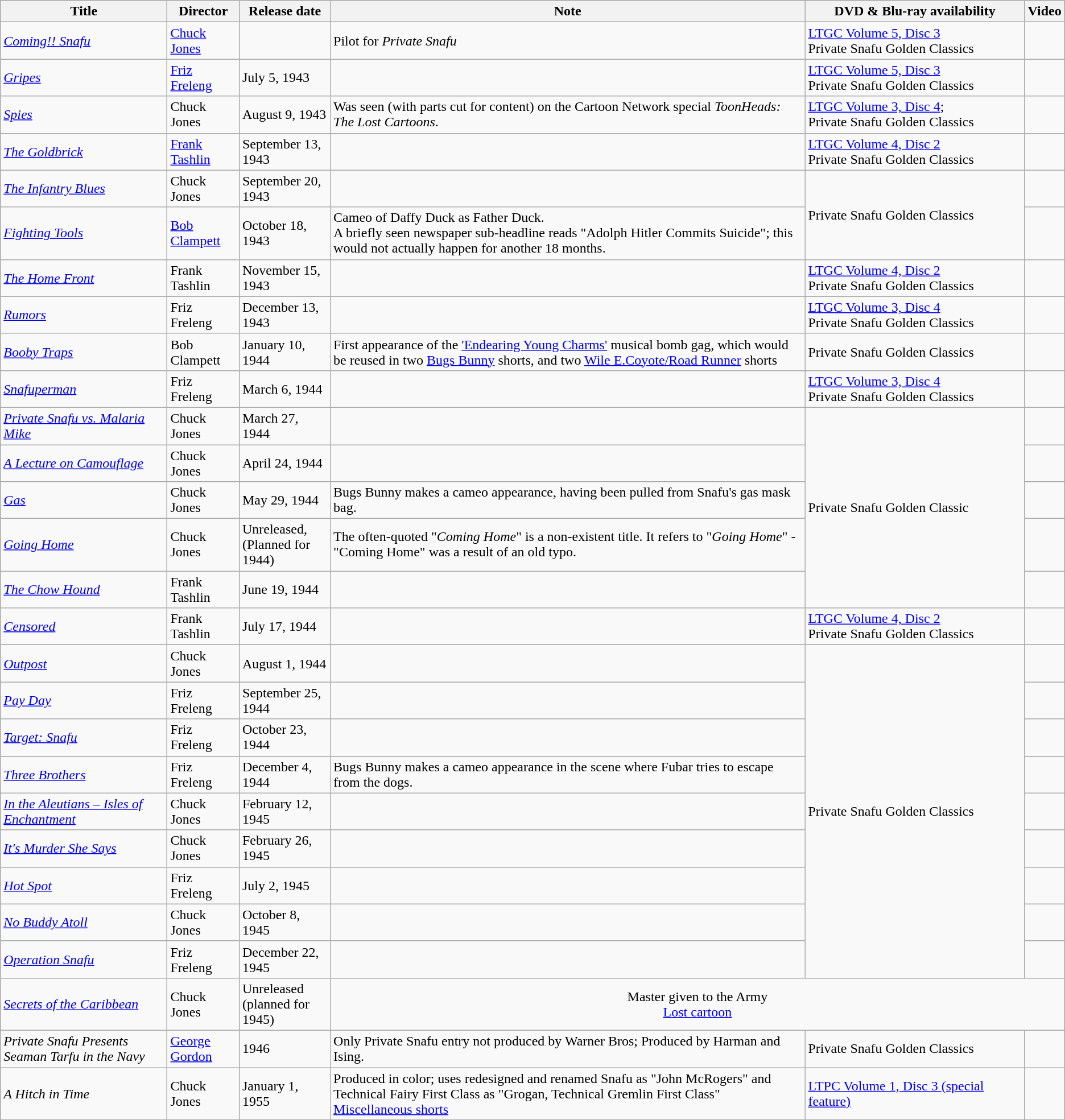<table class="wikitable sortable">
<tr>
<th>Title</th>
<th>Director</th>
<th>Release date</th>
<th>Note</th>
<th scope="col" style="width: 250px;">DVD & Blu-ray availability</th>
<th>Video</th>
</tr>
<tr>
<td><em><a href='#'>Coming!! Snafu</a></em></td>
<td><a href='#'>Chuck Jones</a></td>
<td></td>
<td>Pilot for <em>Private Snafu</em></td>
<td><a href='#'>LTGC Volume 5, Disc 3</a> <br>Private Snafu Golden Classics</td>
<td></td>
</tr>
<tr>
<td><em><a href='#'>Gripes</a></em></td>
<td><a href='#'>Friz Freleng</a></td>
<td>July 5, 1943</td>
<td></td>
<td><a href='#'>LTGC Volume 5, Disc 3</a> <br>Private Snafu Golden Classics</td>
<td></td>
</tr>
<tr>
<td><em><a href='#'>Spies</a></em></td>
<td>Chuck Jones</td>
<td>August 9, 1943</td>
<td>Was seen (with parts cut for content) on the Cartoon Network special <em>ToonHeads: The Lost Cartoons</em>.</td>
<td><a href='#'>LTGC Volume 3, Disc 4</a>;<br>Private Snafu Golden Classics</td>
<td></td>
</tr>
<tr>
<td><em><a href='#'>The Goldbrick</a></em></td>
<td><a href='#'>Frank Tashlin</a></td>
<td>September 13, 1943</td>
<td></td>
<td><a href='#'>LTGC Volume 4, Disc 2</a><br>Private Snafu Golden Classics</td>
<td></td>
</tr>
<tr>
<td><em><a href='#'>The Infantry Blues</a></em></td>
<td>Chuck Jones</td>
<td>September 20, 1943</td>
<td></td>
<td rowspan="2">Private Snafu Golden Classics</td>
<td></td>
</tr>
<tr>
<td><em><a href='#'>Fighting Tools</a></em></td>
<td><a href='#'>Bob Clampett</a></td>
<td>October 18, 1943</td>
<td>Cameo of Daffy Duck as Father Duck. <br> A briefly seen newspaper sub-headline reads "Adolph Hitler Commits Suicide"; this would not actually happen for another 18 months.</td>
<td></td>
</tr>
<tr>
<td><em><a href='#'>The Home Front</a></em></td>
<td>Frank Tashlin</td>
<td>November 15, 1943</td>
<td></td>
<td><a href='#'>LTGC Volume 4, Disc 2</a><br>Private Snafu Golden Classics</td>
<td></td>
</tr>
<tr>
<td><em><a href='#'>Rumors</a></em></td>
<td>Friz Freleng</td>
<td>December 13, 1943</td>
<td></td>
<td><a href='#'>LTGC Volume 3, Disc 4</a><br>Private Snafu Golden Classics</td>
<td></td>
</tr>
<tr>
<td><em><a href='#'>Booby Traps</a></em></td>
<td>Bob Clampett</td>
<td>January 10, 1944</td>
<td>First appearance of the <a href='#'>'Endearing Young Charms'</a> musical bomb gag, which would be reused in two <a href='#'>Bugs Bunny</a> shorts, and two <a href='#'>Wile E.Coyote/Road Runner</a> shorts</td>
<td>Private Snafu Golden Classics</td>
<td></td>
</tr>
<tr>
<td><em><a href='#'>Snafuperman</a></em></td>
<td>Friz Freleng</td>
<td>March 6, 1944</td>
<td></td>
<td><a href='#'>LTGC Volume 3, Disc 4</a><br>Private Snafu Golden Classics</td>
<td></td>
</tr>
<tr>
<td><em><a href='#'>Private Snafu vs. Malaria Mike</a></em></td>
<td>Chuck Jones</td>
<td>March 27, 1944</td>
<td></td>
<td rowspan="5">Private Snafu Golden Classic</td>
<td></td>
</tr>
<tr>
<td><em><a href='#'>A Lecture on Camouflage</a></em></td>
<td>Chuck Jones</td>
<td>April 24, 1944</td>
<td></td>
<td></td>
</tr>
<tr>
<td><em><a href='#'>Gas</a></em></td>
<td>Chuck Jones</td>
<td>May 29, 1944</td>
<td>Bugs Bunny makes a cameo appearance, having been pulled from Snafu's gas mask bag.</td>
<td></td>
</tr>
<tr>
<td><em><a href='#'>Going Home</a></em></td>
<td>Chuck Jones</td>
<td>Unreleased, <br>(Planned for 1944)</td>
<td>The often-quoted "<em>Coming Home</em>" is a non-existent title. It refers to "<em>Going Home</em>" - "Coming Home" was a result of an old typo.</td>
<td></td>
</tr>
<tr>
<td><em><a href='#'>The Chow Hound</a></em></td>
<td>Frank Tashlin</td>
<td>June 19, 1944</td>
<td></td>
<td></td>
</tr>
<tr>
<td><em><a href='#'>Censored</a></em></td>
<td>Frank Tashlin</td>
<td>July 17, 1944</td>
<td></td>
<td><a href='#'>LTGC Volume 4, Disc 2</a><br>Private Snafu Golden Classics</td>
<td></td>
</tr>
<tr>
<td><em><a href='#'>Outpost</a></em></td>
<td>Chuck Jones</td>
<td>August 1, 1944</td>
<td></td>
<td rowspan="9">Private Snafu Golden Classics</td>
<td></td>
</tr>
<tr>
<td><em><a href='#'>Pay Day</a></em></td>
<td>Friz Freleng</td>
<td>September 25, 1944</td>
<td></td>
<td></td>
</tr>
<tr>
<td><em><a href='#'>Target: Snafu</a></em></td>
<td>Friz Freleng</td>
<td>October 23, 1944</td>
<td></td>
<td></td>
</tr>
<tr>
<td><em><a href='#'>Three Brothers</a></em></td>
<td>Friz Freleng</td>
<td>December 4, 1944</td>
<td>Bugs Bunny makes a cameo appearance in the scene where Fubar tries to escape from the dogs.</td>
<td></td>
</tr>
<tr>
<td><em><a href='#'>In the Aleutians – Isles of Enchantment</a></em></td>
<td>Chuck Jones</td>
<td>February 12, 1945</td>
<td></td>
<td></td>
</tr>
<tr>
<td><em><a href='#'>It's Murder She Says</a></em></td>
<td>Chuck Jones</td>
<td>February 26, 1945</td>
<td></td>
<td></td>
</tr>
<tr>
<td><em><a href='#'>Hot Spot</a></em></td>
<td>Friz Freleng</td>
<td>July 2, 1945</td>
<td></td>
<td></td>
</tr>
<tr>
<td><em><a href='#'>No Buddy Atoll</a></em></td>
<td>Chuck Jones</td>
<td>October 8, 1945</td>
<td></td>
<td></td>
</tr>
<tr>
<td><em><a href='#'>Operation Snafu</a></em></td>
<td>Friz Freleng</td>
<td>December 22, 1945</td>
<td></td>
<td></td>
</tr>
<tr>
<td><em><a href='#'>Secrets of the Caribbean</a></em></td>
<td>Chuck Jones</td>
<td>Unreleased<br>(planned for 1945)</td>
<td colspan="3" style="text-align: center;">Master given to the Army<br><a href='#'>Lost cartoon</a></td>
</tr>
<tr>
<td><em>Private Snafu Presents Seaman Tarfu in the Navy</em></td>
<td><a href='#'>George Gordon</a></td>
<td>1946</td>
<td>Only Private Snafu entry not produced by Warner Bros; Produced by Harman and Ising.</td>
<td>Private Snafu Golden Classics</td>
<td></td>
</tr>
<tr>
<td><em>A Hitch in Time</em></td>
<td>Chuck Jones</td>
<td>January 1, 1955</td>
<td>Produced in color; uses redesigned and renamed Snafu as "John McRogers" and Technical Fairy First Class as "Grogan, Technical Gremlin First Class" <a href='#'>Miscellaneous shorts</a></td>
<td><a href='#'>LTPC Volume 1, Disc 3 (special feature)</a></td>
<td></td>
</tr>
<tr>
</tr>
</table>
